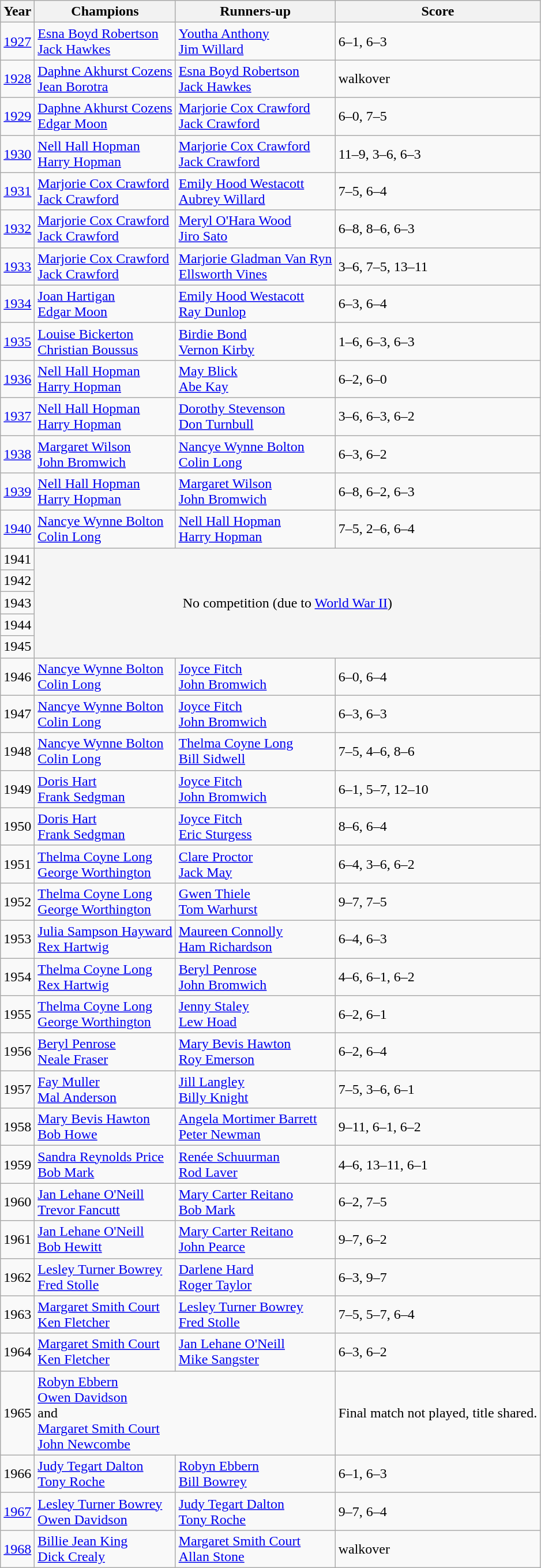<table class="wikitable sortable">
<tr>
<th>Year</th>
<th>Champions</th>
<th>Runners-up</th>
<th class=unsortable>Score</th>
</tr>
<tr>
<td><a href='#'>1927</a></td>
<td> <a href='#'>Esna Boyd Robertson</a> <br>  <a href='#'>Jack Hawkes</a></td>
<td> <a href='#'>Youtha Anthony</a> <br>  <a href='#'>Jim Willard</a></td>
<td>6–1, 6–3</td>
</tr>
<tr>
<td><a href='#'>1928</a></td>
<td> <a href='#'>Daphne Akhurst Cozens</a> <br>  <a href='#'>Jean Borotra</a></td>
<td> <a href='#'>Esna Boyd Robertson</a> <br>  <a href='#'>Jack Hawkes</a></td>
<td>walkover</td>
</tr>
<tr>
<td><a href='#'>1929</a></td>
<td> <a href='#'>Daphne Akhurst Cozens</a> <br>  <a href='#'>Edgar Moon</a></td>
<td> <a href='#'>Marjorie Cox Crawford</a> <br>  <a href='#'>Jack Crawford</a></td>
<td>6–0, 7–5</td>
</tr>
<tr>
<td><a href='#'>1930</a></td>
<td> <a href='#'>Nell Hall Hopman</a> <br>  <a href='#'>Harry Hopman</a></td>
<td> <a href='#'>Marjorie Cox Crawford</a> <br>  <a href='#'>Jack Crawford</a></td>
<td>11–9, 3–6, 6–3</td>
</tr>
<tr>
<td><a href='#'>1931</a></td>
<td> <a href='#'>Marjorie Cox Crawford</a> <br>  <a href='#'>Jack Crawford</a></td>
<td> <a href='#'>Emily Hood Westacott</a> <br>  <a href='#'>Aubrey Willard</a></td>
<td>7–5, 6–4</td>
</tr>
<tr>
<td><a href='#'>1932</a></td>
<td> <a href='#'>Marjorie Cox Crawford</a> <br>  <a href='#'>Jack Crawford</a></td>
<td> <a href='#'>Meryl O'Hara Wood</a> <br>  <a href='#'>Jiro Sato</a></td>
<td>6–8, 8–6, 6–3</td>
</tr>
<tr>
<td><a href='#'>1933</a></td>
<td> <a href='#'>Marjorie Cox Crawford</a> <br>  <a href='#'>Jack Crawford</a></td>
<td> <a href='#'>Marjorie Gladman Van Ryn</a> <br>  <a href='#'>Ellsworth Vines</a></td>
<td>3–6, 7–5, 13–11</td>
</tr>
<tr>
<td><a href='#'>1934</a></td>
<td> <a href='#'>Joan Hartigan</a> <br>  <a href='#'>Edgar Moon</a></td>
<td> <a href='#'>Emily Hood Westacott</a> <br>  <a href='#'>Ray Dunlop</a></td>
<td>6–3, 6–4</td>
</tr>
<tr>
<td><a href='#'>1935</a></td>
<td> <a href='#'>Louise Bickerton</a> <br>  <a href='#'>Christian Boussus</a></td>
<td> <a href='#'>Birdie Bond</a> <br>  <a href='#'>Vernon Kirby</a></td>
<td>1–6, 6–3, 6–3</td>
</tr>
<tr>
<td><a href='#'>1936</a></td>
<td> <a href='#'>Nell Hall Hopman</a> <br>  <a href='#'>Harry Hopman</a></td>
<td> <a href='#'>May Blick</a> <br>  <a href='#'>Abe Kay</a></td>
<td>6–2, 6–0</td>
</tr>
<tr>
<td><a href='#'>1937</a></td>
<td> <a href='#'>Nell Hall Hopman</a> <br>  <a href='#'>Harry Hopman</a></td>
<td> <a href='#'>Dorothy Stevenson</a> <br>  <a href='#'>Don Turnbull</a></td>
<td>3–6, 6–3, 6–2</td>
</tr>
<tr>
<td><a href='#'>1938</a></td>
<td> <a href='#'>Margaret Wilson</a> <br>  <a href='#'>John Bromwich</a></td>
<td> <a href='#'>Nancye Wynne Bolton</a> <br>  <a href='#'>Colin Long</a></td>
<td>6–3, 6–2</td>
</tr>
<tr>
<td><a href='#'>1939</a></td>
<td> <a href='#'>Nell Hall Hopman</a> <br>  <a href='#'>Harry Hopman</a></td>
<td> <a href='#'>Margaret Wilson</a> <br>  <a href='#'>John Bromwich</a></td>
<td>6–8, 6–2, 6–3</td>
</tr>
<tr>
<td><a href='#'>1940</a></td>
<td> <a href='#'>Nancye Wynne Bolton</a> <br>  <a href='#'>Colin Long</a></td>
<td> <a href='#'>Nell Hall Hopman</a> <br>  <a href='#'>Harry Hopman</a></td>
<td>7–5, 2–6, 6–4</td>
</tr>
<tr>
<td>1941</td>
<td rowspan="5" colspan="3" align="center" bgcolor="F5F5F5">No competition (due to <a href='#'>World War II</a>)</td>
</tr>
<tr>
<td>1942</td>
</tr>
<tr>
<td>1943</td>
</tr>
<tr>
<td>1944</td>
</tr>
<tr>
<td>1945</td>
</tr>
<tr>
<td>1946</td>
<td> <a href='#'>Nancye Wynne Bolton</a> <br>  <a href='#'>Colin Long</a></td>
<td> <a href='#'>Joyce Fitch</a> <br>  <a href='#'>John Bromwich</a></td>
<td>6–0, 6–4</td>
</tr>
<tr>
<td>1947</td>
<td> <a href='#'>Nancye Wynne Bolton</a> <br>  <a href='#'>Colin Long</a></td>
<td> <a href='#'>Joyce Fitch</a> <br>  <a href='#'>John Bromwich</a></td>
<td>6–3, 6–3</td>
</tr>
<tr>
<td>1948</td>
<td> <a href='#'>Nancye Wynne Bolton</a> <br>  <a href='#'>Colin Long</a></td>
<td> <a href='#'>Thelma Coyne Long</a> <br>  <a href='#'>Bill Sidwell</a></td>
<td>7–5, 4–6, 8–6</td>
</tr>
<tr>
<td>1949</td>
<td> <a href='#'>Doris Hart</a> <br>  <a href='#'>Frank Sedgman</a></td>
<td> <a href='#'>Joyce Fitch</a> <br>  <a href='#'>John Bromwich</a></td>
<td>6–1, 5–7, 12–10</td>
</tr>
<tr>
<td>1950</td>
<td> <a href='#'>Doris Hart</a> <br>  <a href='#'>Frank Sedgman</a></td>
<td> <a href='#'>Joyce Fitch</a> <br>  <a href='#'>Eric Sturgess</a></td>
<td>8–6, 6–4</td>
</tr>
<tr>
<td>1951</td>
<td> <a href='#'>Thelma Coyne Long</a> <br>  <a href='#'>George Worthington</a></td>
<td> <a href='#'>Clare Proctor</a> <br>  <a href='#'>Jack May</a></td>
<td>6–4, 3–6, 6–2</td>
</tr>
<tr>
<td>1952</td>
<td> <a href='#'>Thelma Coyne Long</a> <br>  <a href='#'>George Worthington</a></td>
<td> <a href='#'>Gwen Thiele</a> <br>  <a href='#'>Tom Warhurst</a></td>
<td>9–7, 7–5</td>
</tr>
<tr>
<td>1953</td>
<td> <a href='#'>Julia Sampson Hayward</a> <br>  <a href='#'>Rex Hartwig</a></td>
<td> <a href='#'>Maureen Connolly</a> <br>  <a href='#'>Ham Richardson</a></td>
<td>6–4, 6–3</td>
</tr>
<tr>
<td>1954</td>
<td> <a href='#'>Thelma Coyne Long</a> <br>  <a href='#'>Rex Hartwig</a></td>
<td> <a href='#'>Beryl Penrose</a> <br>  <a href='#'>John Bromwich</a></td>
<td>4–6, 6–1, 6–2</td>
</tr>
<tr>
<td>1955</td>
<td> <a href='#'>Thelma Coyne Long</a> <br>  <a href='#'>George Worthington</a></td>
<td> <a href='#'>Jenny Staley</a> <br>  <a href='#'>Lew Hoad</a></td>
<td>6–2, 6–1</td>
</tr>
<tr>
<td>1956</td>
<td> <a href='#'>Beryl Penrose</a> <br>  <a href='#'>Neale Fraser</a></td>
<td> <a href='#'>Mary Bevis Hawton</a> <br>  <a href='#'>Roy Emerson</a></td>
<td>6–2, 6–4</td>
</tr>
<tr>
<td>1957</td>
<td> <a href='#'>Fay Muller</a> <br>  <a href='#'>Mal Anderson</a></td>
<td> <a href='#'>Jill Langley</a> <br>  <a href='#'>Billy Knight</a></td>
<td>7–5, 3–6, 6–1</td>
</tr>
<tr>
<td>1958</td>
<td> <a href='#'>Mary Bevis Hawton</a> <br>  <a href='#'>Bob Howe</a></td>
<td> <a href='#'>Angela Mortimer Barrett</a> <br>  <a href='#'>Peter Newman</a></td>
<td>9–11, 6–1, 6–2</td>
</tr>
<tr>
<td>1959</td>
<td> <a href='#'>Sandra Reynolds Price</a> <br>  <a href='#'>Bob Mark</a></td>
<td> <a href='#'>Renée Schuurman</a> <br>  <a href='#'>Rod Laver</a></td>
<td>4–6, 13–11, 6–1</td>
</tr>
<tr>
<td>1960</td>
<td> <a href='#'>Jan Lehane O'Neill</a> <br>  <a href='#'>Trevor Fancutt</a></td>
<td> <a href='#'>Mary Carter Reitano</a> <br>  <a href='#'>Bob Mark</a></td>
<td>6–2, 7–5</td>
</tr>
<tr>
<td>1961</td>
<td> <a href='#'>Jan Lehane O'Neill</a> <br>  <a href='#'>Bob Hewitt</a></td>
<td> <a href='#'>Mary Carter Reitano</a> <br>  <a href='#'>John Pearce</a></td>
<td>9–7, 6–2</td>
</tr>
<tr>
<td>1962</td>
<td> <a href='#'>Lesley Turner Bowrey</a> <br>  <a href='#'>Fred Stolle</a></td>
<td> <a href='#'>Darlene Hard</a> <br>  <a href='#'>Roger Taylor</a></td>
<td>6–3, 9–7</td>
</tr>
<tr>
<td>1963</td>
<td> <a href='#'>Margaret Smith Court</a> <br>  <a href='#'>Ken Fletcher</a></td>
<td> <a href='#'>Lesley Turner Bowrey</a> <br>  <a href='#'>Fred Stolle</a></td>
<td>7–5, 5–7, 6–4</td>
</tr>
<tr>
<td>1964</td>
<td> <a href='#'>Margaret Smith Court</a> <br>  <a href='#'>Ken Fletcher</a></td>
<td> <a href='#'>Jan Lehane O'Neill</a> <br>  <a href='#'>Mike Sangster</a></td>
<td>6–3, 6–2</td>
</tr>
<tr>
<td>1965</td>
<td colspan="2"> <a href='#'>Robyn Ebbern</a> <br>  <a href='#'>Owen Davidson</a> <br>and<br>  <a href='#'>Margaret Smith Court</a> <br>  <a href='#'>John Newcombe</a></td>
<td align = "center">Final match not played, title shared.</td>
</tr>
<tr>
<td>1966</td>
<td> <a href='#'>Judy Tegart Dalton</a> <br>  <a href='#'>Tony Roche</a></td>
<td> <a href='#'>Robyn Ebbern</a> <br>  <a href='#'>Bill Bowrey</a></td>
<td>6–1, 6–3</td>
</tr>
<tr>
<td><a href='#'>1967</a></td>
<td> <a href='#'>Lesley Turner Bowrey</a> <br>  <a href='#'>Owen Davidson</a></td>
<td> <a href='#'>Judy Tegart Dalton</a> <br>  <a href='#'>Tony Roche</a></td>
<td>9–7, 6–4</td>
</tr>
<tr>
<td><a href='#'>1968</a></td>
<td> <a href='#'>Billie Jean King</a> <br>  <a href='#'>Dick Crealy</a></td>
<td> <a href='#'>Margaret Smith Court</a> <br>  <a href='#'>Allan Stone</a></td>
<td>walkover</td>
</tr>
</table>
